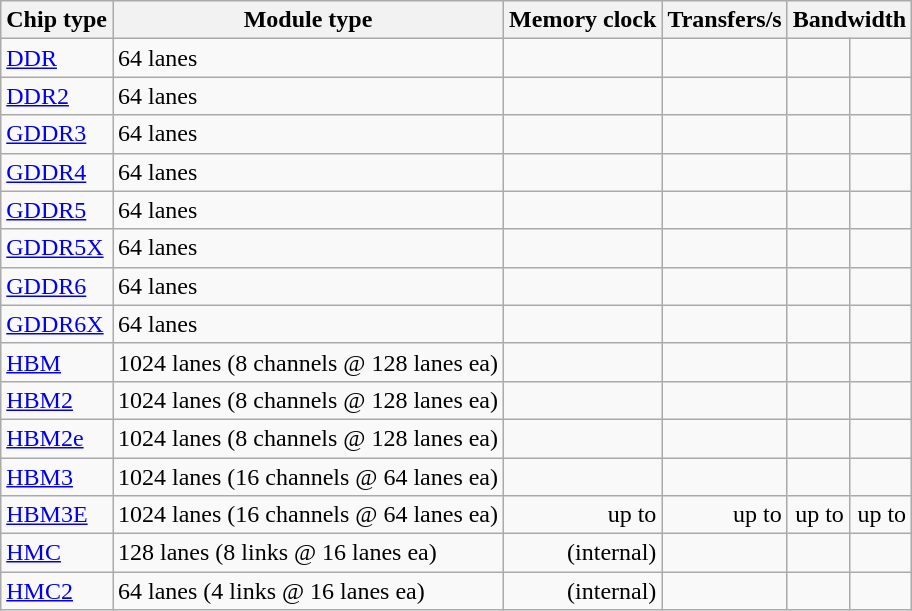<table class="wikitable sortable">
<tr>
<th>Chip type</th>
<th>Module type</th>
<th>Memory clock</th>
<th>Transfers/s</th>
<th colspan=2>Bandwidth</th>
</tr>
<tr>
<td><a href='#'>DDR</a></td>
<td>64 lanes</td>
<td align=right></td>
<td align=right></td>
<td align=right></td>
<td align=right> </td>
</tr>
<tr>
<td><a href='#'>DDR2</a></td>
<td>64 lanes</td>
<td align=right></td>
<td align=right></td>
<td align=right></td>
<td align=right> </td>
</tr>
<tr>
<td><a href='#'>GDDR3</a></td>
<td>64 lanes</td>
<td align=right></td>
<td align=right></td>
<td align=right></td>
<td align=right> </td>
</tr>
<tr>
<td><a href='#'>GDDR4</a></td>
<td>64 lanes</td>
<td align=right></td>
<td align=right></td>
<td align=right></td>
<td align=right> </td>
</tr>
<tr>
<td><a href='#'>GDDR5</a></td>
<td>64 lanes</td>
<td align=right></td>
<td align=right></td>
<td align=right></td>
<td align=right></td>
</tr>
<tr>
<td><a href='#'>GDDR5X</a></td>
<td>64 lanes</td>
<td align=right></td>
<td align=right></td>
<td align=right></td>
<td align=right></td>
</tr>
<tr>
<td><a href='#'>GDDR6</a></td>
<td>64 lanes</td>
<td align=right></td>
<td align=right></td>
<td align=right></td>
<td align=right></td>
</tr>
<tr>
<td><a href='#'>GDDR6X</a></td>
<td>64 lanes</td>
<td align=right></td>
<td align=right></td>
<td align=right></td>
<td align=right></td>
</tr>
<tr>
<td><a href='#'>HBM</a></td>
<td>1024 lanes (8 channels @ 128 lanes ea)</td>
<td align=right></td>
<td align=right></td>
<td align=right></td>
<td align=right></td>
</tr>
<tr>
<td><a href='#'>HBM2</a></td>
<td>1024 lanes (8 channels @ 128 lanes ea)</td>
<td align=right></td>
<td align=right></td>
<td align=right></td>
<td align=right></td>
</tr>
<tr>
<td><a href='#'>HBM2e</a></td>
<td>1024 lanes (8 channels @ 128 lanes ea)</td>
<td align=right></td>
<td align=right></td>
<td align=right></td>
<td align=right></td>
</tr>
<tr>
<td><a href='#'>HBM3</a></td>
<td>1024 lanes (16 channels @ 64 lanes ea)</td>
<td align=right></td>
<td align=right></td>
<td align=right></td>
<td align=right></td>
</tr>
<tr>
<td><a href='#'>HBM3E</a></td>
<td>1024 lanes (16 channels @ 64 lanes ea)</td>
<td align=right>up to </td>
<td align=right>up to </td>
<td align=right>up to </td>
<td align=right>up to </td>
</tr>
<tr>
<td><a href='#'>HMC</a></td>
<td>128 lanes (8 links @ 16 lanes ea)</td>
<td align=right>(internal)</td>
<td align=right></td>
<td align=right></td>
<td align=right></td>
</tr>
<tr>
<td><a href='#'>HMC2</a></td>
<td>64 lanes (4 links @ 16 lanes ea)</td>
<td align=right>(internal)</td>
<td align=right></td>
<td align=right></td>
<td align=right></td>
</tr>
</table>
